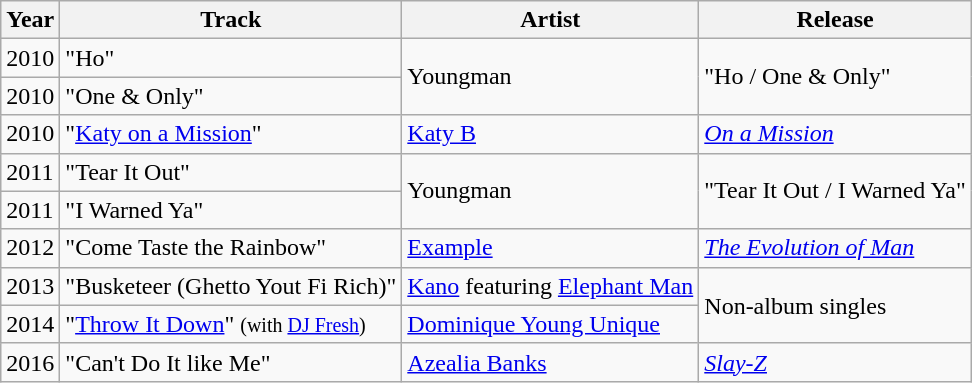<table class="wikitable">
<tr>
<th>Year</th>
<th>Track</th>
<th>Artist</th>
<th>Release</th>
</tr>
<tr>
<td>2010</td>
<td>"Ho"</td>
<td rowspan="2">Youngman</td>
<td rowspan="2">"Ho / One & Only"</td>
</tr>
<tr>
<td>2010</td>
<td>"One & Only"</td>
</tr>
<tr>
<td>2010</td>
<td>"<a href='#'>Katy on a Mission</a>"</td>
<td><a href='#'>Katy B</a></td>
<td><em><a href='#'>On a Mission</a></em></td>
</tr>
<tr>
<td>2011</td>
<td>"Tear It Out"</td>
<td rowspan="2">Youngman</td>
<td rowspan="2">"Tear It Out / I Warned Ya"</td>
</tr>
<tr>
<td>2011</td>
<td>"I Warned Ya"</td>
</tr>
<tr>
<td>2012</td>
<td>"Come Taste the Rainbow"</td>
<td><a href='#'>Example</a></td>
<td><em><a href='#'>The Evolution of Man</a></em></td>
</tr>
<tr>
<td>2013</td>
<td>"Busketeer (Ghetto Yout Fi Rich)"</td>
<td><a href='#'>Kano</a> featuring <a href='#'>Elephant Man</a></td>
<td rowspan="2">Non-album singles</td>
</tr>
<tr>
<td>2014</td>
<td>"<a href='#'>Throw It Down</a>" <small>(with <a href='#'>DJ Fresh</a>)</small></td>
<td><a href='#'>Dominique Young Unique</a></td>
</tr>
<tr>
<td>2016</td>
<td>"Can't Do It like Me"</td>
<td><a href='#'>Azealia Banks</a></td>
<td><em><a href='#'>Slay-Z</a></em></td>
</tr>
</table>
